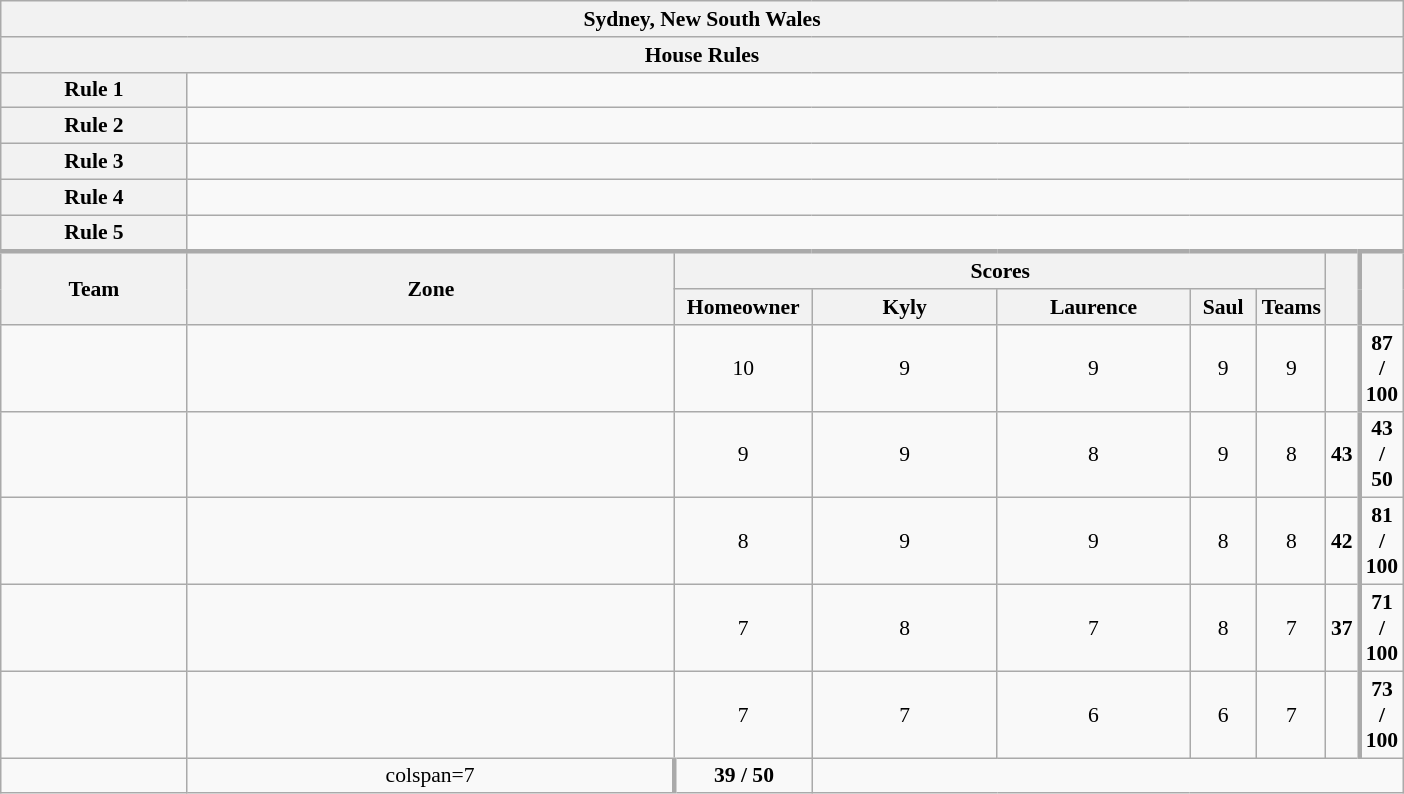<table class="wikitable plainrowheaders" style="text-align:center; font-size:90%; width:65em;">
<tr>
<th colspan="9" >Sydney, New South Wales</th>
</tr>
<tr>
<th colspan="9">House Rules</th>
</tr>
<tr>
<th>Rule 1</th>
<td colspan="8"></td>
</tr>
<tr>
<th>Rule 2</th>
<td colspan="8"></td>
</tr>
<tr>
<th>Rule 3</th>
<td colspan="8"></td>
</tr>
<tr>
<th>Rule 4</th>
<td colspan="8"></td>
</tr>
<tr>
<th>Rule 5</th>
<td colspan="8"></td>
</tr>
<tr style="border-top:3px solid #aaa;">
<th rowspan="2">Team</th>
<th rowspan="2" style="width:40%;">Zone</th>
<th colspan="5" style="width:40%;">Scores</th>
<th rowspan="2" style="width:10%;"></th>
<th rowspan="2" style="width:10%; border-left:3px solid #aaa;"></th>
</tr>
<tr>
<th style="width:10%;">Homeowner</th>
<th style="width:15%;">Kyly</th>
<th style="width:15%;">Laurence</th>
<th style="width:15%;">Saul</th>
<th style="width:15%;">Teams</th>
</tr>
<tr>
<td style="width:15%;"></td>
<td></td>
<td>10</td>
<td>9</td>
<td>9</td>
<td>9</td>
<td>9</td>
<td></td>
<td style="border-left:3px solid #aaa;"><strong>87 / 100</strong></td>
</tr>
<tr>
<td style="width:15%;"></td>
<td></td>
<td>9</td>
<td>9</td>
<td>8</td>
<td>9</td>
<td>8</td>
<td><strong>43</strong></td>
<td style="border-left:3px solid #aaa;"><strong>43 / 50</strong></td>
</tr>
<tr>
<td style="width:15%;"></td>
<td></td>
<td>8</td>
<td>9</td>
<td>9</td>
<td>8</td>
<td>8</td>
<td><strong>42</strong></td>
<td style="border-left:3px solid #aaa;"><strong>81 / 100</strong></td>
</tr>
<tr>
<td style="width:15%;"></td>
<td></td>
<td>7</td>
<td>8</td>
<td>7</td>
<td>8</td>
<td>7</td>
<td><strong>37</strong></td>
<td style="border-left:3px solid #aaa;"><strong>71 / 100</strong></td>
</tr>
<tr>
<td style="width:15%;"></td>
<td></td>
<td>7</td>
<td>7</td>
<td>6</td>
<td>6</td>
<td>7</td>
<td></td>
<td style="border-left:3px solid #aaa;"><strong>73 / 100</strong></td>
</tr>
<tr>
<td style="width:15%;"></td>
<td>colspan=7 </td>
<td style="border-left:3px solid #aaa;"><strong>39 / 50</strong></td>
</tr>
</table>
